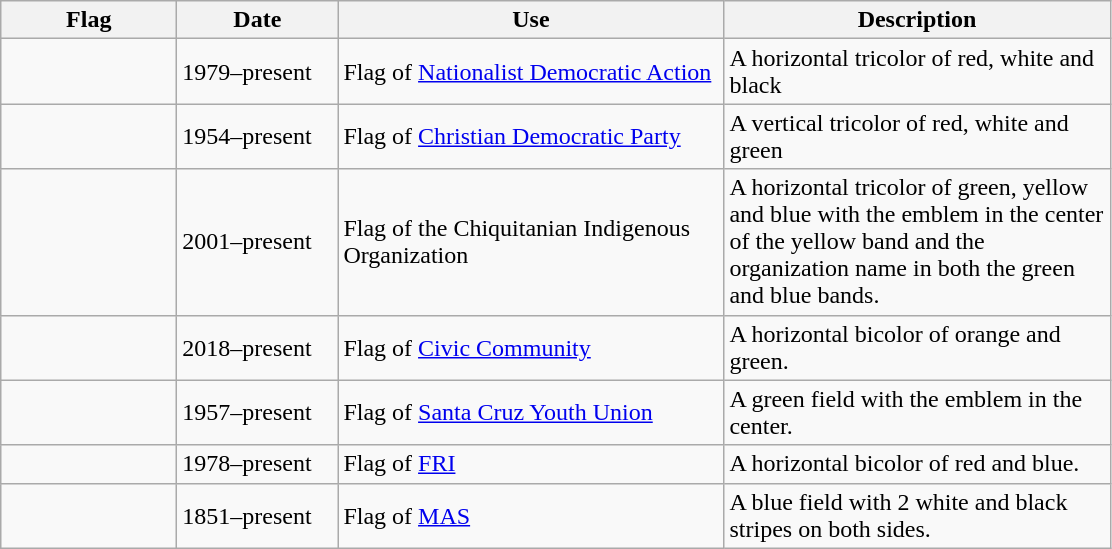<table class="wikitable">
<tr>
<th style="width:110px;">Flag</th>
<th style="width:100px;">Date</th>
<th style="width:250px;">Use</th>
<th style="width:250px;">Description</th>
</tr>
<tr>
<td></td>
<td>1979–present</td>
<td>Flag of <a href='#'>Nationalist Democratic Action</a></td>
<td>A horizontal tricolor of red, white and black</td>
</tr>
<tr>
<td></td>
<td>1954–present</td>
<td>Flag of <a href='#'>Christian Democratic Party</a></td>
<td>A vertical tricolor of red, white and green</td>
</tr>
<tr>
<td></td>
<td>2001–present</td>
<td>Flag of the Chiquitanian Indigenous Organization</td>
<td>A horizontal tricolor of green, yellow and blue with the emblem in the center of the yellow band and the organization name in both the green and blue bands.</td>
</tr>
<tr>
<td></td>
<td>2018–present</td>
<td>Flag of <a href='#'>Civic Community</a></td>
<td>A horizontal bicolor of orange and green.</td>
</tr>
<tr>
<td></td>
<td>1957–present</td>
<td>Flag of <a href='#'>Santa Cruz Youth Union</a></td>
<td>A green field with the emblem in the center.</td>
</tr>
<tr>
<td></td>
<td>1978–present</td>
<td>Flag of <a href='#'>FRI</a></td>
<td>A horizontal bicolor of red and blue.</td>
</tr>
<tr>
<td></td>
<td>1851–present</td>
<td>Flag of <a href='#'>MAS</a></td>
<td>A blue field with 2 white and black stripes on both sides.</td>
</tr>
</table>
